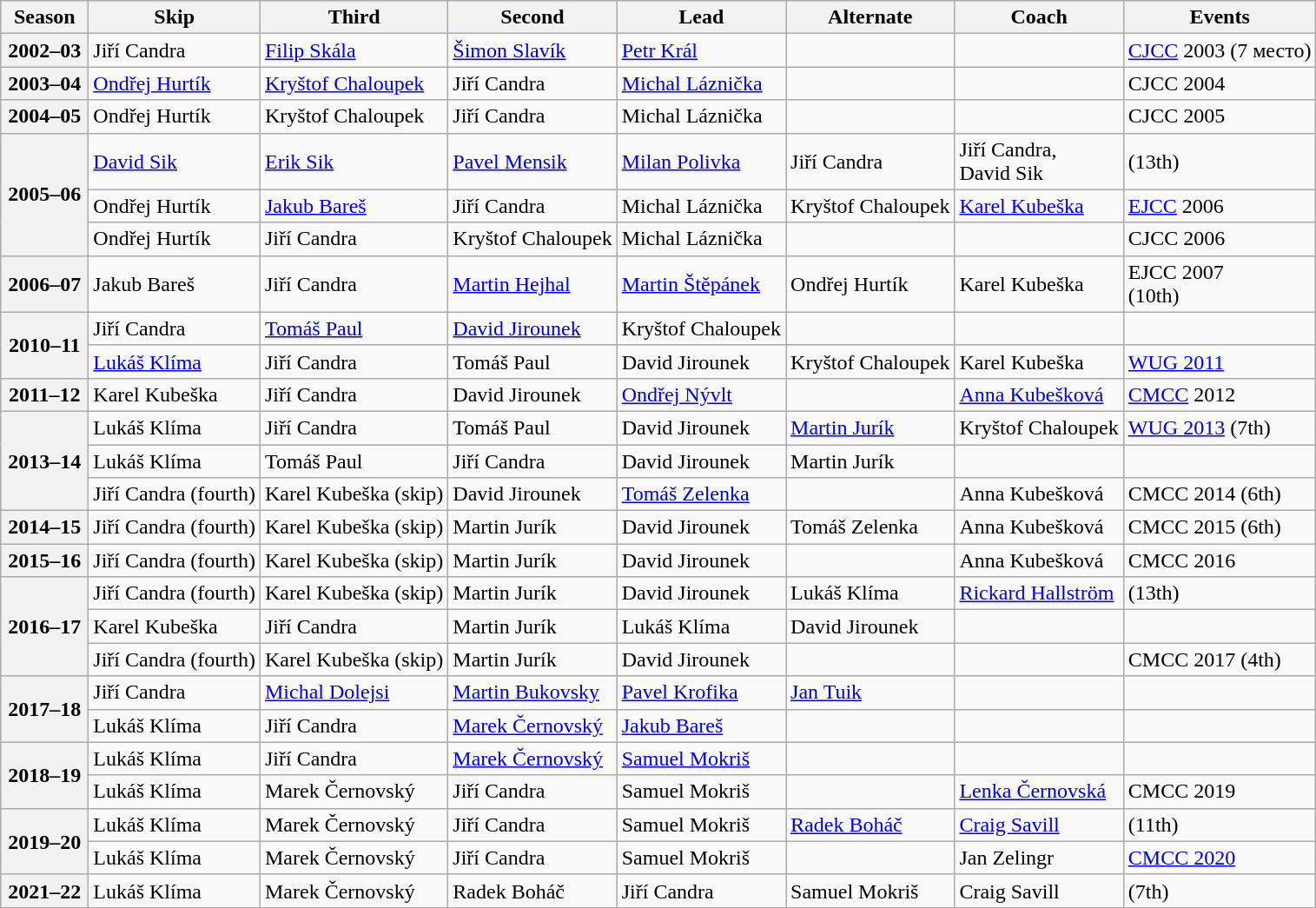<table class="wikitable">
<tr>
<th scope="col" width=60>Season</th>
<th scope="col">Skip</th>
<th scope="col">Third</th>
<th scope="col">Second</th>
<th scope="col">Lead</th>
<th scope="col">Alternate</th>
<th scope="col">Coach</th>
<th scope="col">Events</th>
</tr>
<tr>
<th scope="row">2002–03</th>
<td>Jiří Candra</td>
<td><a href='#'>Filip Skála</a></td>
<td><a href='#'>Šimon Slavík</a></td>
<td><a href='#'>Petr Král</a></td>
<td></td>
<td></td>
<td><a href='#'>CJCC</a> 2003 (7 место)</td>
</tr>
<tr>
<th scope="row">2003–04</th>
<td><a href='#'>Ondřej Hurtík</a></td>
<td><a href='#'>Kryštof Chaloupek</a></td>
<td>Jiří Candra</td>
<td><a href='#'>Michal Láznička</a></td>
<td></td>
<td></td>
<td>CJCC 2004 </td>
</tr>
<tr>
<th scope="row">2004–05</th>
<td>Ondřej Hurtík</td>
<td>Kryštof Chaloupek</td>
<td>Jiří Candra</td>
<td>Michal Láznička</td>
<td></td>
<td></td>
<td>CJCC 2005 </td>
</tr>
<tr>
<th scope="row" rowspan="3">2005–06</th>
<td><a href='#'>David Sik</a></td>
<td><a href='#'>Erik Sik</a></td>
<td><a href='#'>Pavel Mensik</a></td>
<td><a href='#'>Milan Polivka</a></td>
<td>Jiří Candra</td>
<td>Jiří Candra,<br>David Sik</td>
<td> (13th)</td>
</tr>
<tr>
<td>Ondřej Hurtík</td>
<td><a href='#'>Jakub Bareš</a></td>
<td>Jiří Candra</td>
<td>Michal Láznička</td>
<td>Kryštof Chaloupek</td>
<td><a href='#'>Karel Kubeška</a></td>
<td><a href='#'>EJCC</a> 2006 </td>
</tr>
<tr>
<td>Ondřej Hurtík</td>
<td>Jiří Candra</td>
<td>Kryštof Chaloupek</td>
<td>Michal Láznička</td>
<td></td>
<td></td>
<td>CJCC 2006 </td>
</tr>
<tr>
<th scope="row">2006–07</th>
<td>Jakub Bareš</td>
<td>Jiří Candra</td>
<td><a href='#'>Martin Hejhal</a></td>
<td><a href='#'>Martin Štěpánek</a></td>
<td>Ondřej Hurtík</td>
<td>Karel Kubeška</td>
<td>EJCC 2007 <br> (10th)</td>
</tr>
<tr>
<th scope="row" rowspan="2">2010–11</th>
<td>Jiří Candra</td>
<td><a href='#'>Tomáš Paul</a></td>
<td><a href='#'>David Jirounek</a></td>
<td>Kryštof Chaloupek</td>
<td></td>
<td></td>
<td></td>
</tr>
<tr>
<td><a href='#'>Lukáš Klíma</a></td>
<td>Jiří Candra</td>
<td>Tomáš Paul</td>
<td>David Jirounek</td>
<td>Kryštof Chaloupek</td>
<td>Karel Kubeška</td>
<td><a href='#'>WUG 2011</a> </td>
</tr>
<tr>
<th scope="row">2011–12</th>
<td>Karel Kubeška</td>
<td>Jiří Candra</td>
<td>David Jirounek</td>
<td><a href='#'>Ondřej Nývlt</a></td>
<td></td>
<td><a href='#'>Anna Kubešková</a></td>
<td><a href='#'>CMCC</a> 2012 </td>
</tr>
<tr>
<th scope="row" rowspan="3">2013–14</th>
<td>Lukáš Klíma</td>
<td>Jiří Candra</td>
<td>Tomáš Paul</td>
<td>David Jirounek</td>
<td><a href='#'>Martin Jurík</a></td>
<td>Kryštof Chaloupek</td>
<td><a href='#'>WUG 2013</a> (7th)</td>
</tr>
<tr>
<td>Lukáš Klíma</td>
<td>Tomáš Paul</td>
<td>Jiří Candra</td>
<td>David Jirounek</td>
<td>Martin Jurík</td>
<td></td>
<td></td>
</tr>
<tr>
<td>Jiří Candra (fourth)</td>
<td>Karel Kubeška (skip)</td>
<td>David Jirounek</td>
<td><a href='#'>Tomáš Zelenka</a></td>
<td></td>
<td>Anna Kubešková</td>
<td>CMCC 2014 (6th)</td>
</tr>
<tr>
<th scope="row">2014–15</th>
<td>Jiří Candra (fourth)</td>
<td>Karel Kubeška (skip)</td>
<td>Martin Jurík</td>
<td>David Jirounek</td>
<td>Tomáš Zelenka</td>
<td>Anna Kubešková</td>
<td>CMCC 2015 (6th)</td>
</tr>
<tr>
<th scope="row">2015–16</th>
<td>Jiří Candra (fourth)</td>
<td>Karel Kubeška (skip)</td>
<td>Martin Jurík</td>
<td>David Jirounek</td>
<td></td>
<td>Anna Kubešková</td>
<td>CMCC 2016 </td>
</tr>
<tr>
<th scope="row" rowspan="3">2016–17</th>
<td>Jiří Candra (fourth)</td>
<td>Karel Kubeška (skip)</td>
<td>Martin Jurík</td>
<td>David Jirounek</td>
<td>Lukáš Klíma</td>
<td><a href='#'>Rickard Hallström</a></td>
<td> (13th)</td>
</tr>
<tr>
<td>Karel Kubeška</td>
<td>Jiří Candra</td>
<td>Martin Jurík</td>
<td>Lukáš Klíma</td>
<td>David Jirounek</td>
<td></td>
<td></td>
</tr>
<tr>
<td>Jiří Candra (fourth)</td>
<td>Karel Kubeška (skip)</td>
<td>Martin Jurík</td>
<td>David Jirounek</td>
<td></td>
<td></td>
<td>CMCC 2017 (4th)</td>
</tr>
<tr>
<th scope="row" rowspan="2">2017–18</th>
<td>Jiří Candra</td>
<td><a href='#'>Michal Dolejsi</a></td>
<td><a href='#'>Martin Bukovsky</a></td>
<td><a href='#'>Pavel Krofika</a></td>
<td><a href='#'>Jan Tuik</a></td>
<td></td>
<td></td>
</tr>
<tr>
<td>Lukáš Klíma</td>
<td>Jiří Candra</td>
<td><a href='#'>Marek Černovský</a></td>
<td><a href='#'>Jakub Bareš</a></td>
<td></td>
<td></td>
<td></td>
</tr>
<tr>
<th scope="row" rowspan="2">2018–19</th>
<td>Lukáš Klíma</td>
<td>Jiří Candra</td>
<td><a href='#'>Marek Černovský</a></td>
<td><a href='#'>Samuel Mokriš</a></td>
<td></td>
<td></td>
<td></td>
</tr>
<tr>
<td>Lukáš Klíma</td>
<td>Marek Černovský</td>
<td>Jiří Candra</td>
<td>Samuel Mokriš</td>
<td></td>
<td><a href='#'>Lenka Černovská</a></td>
<td>CMCC 2019 </td>
</tr>
<tr>
<th scope="row" rowspan="2">2019–20</th>
<td>Lukáš Klíma</td>
<td>Marek Černovský</td>
<td>Jiří Candra</td>
<td>Samuel Mokriš</td>
<td><a href='#'>Radek Boháč</a></td>
<td><a href='#'>Craig Savill</a></td>
<td> (11th)</td>
</tr>
<tr>
<td>Lukáš Klíma</td>
<td>Marek Černovský</td>
<td>Jiří Candra</td>
<td>Samuel Mokriš</td>
<td></td>
<td>Jan Zelingr</td>
<td><a href='#'>CMCC 2020</a> </td>
</tr>
<tr>
<th scope="row">2021–22</th>
<td>Lukáš Klíma</td>
<td>Marek Černovský</td>
<td>Radek Boháč</td>
<td>Jiří Candra</td>
<td>Samuel Mokriš</td>
<td>Craig Savill</td>
<td> (7th)</td>
</tr>
</table>
